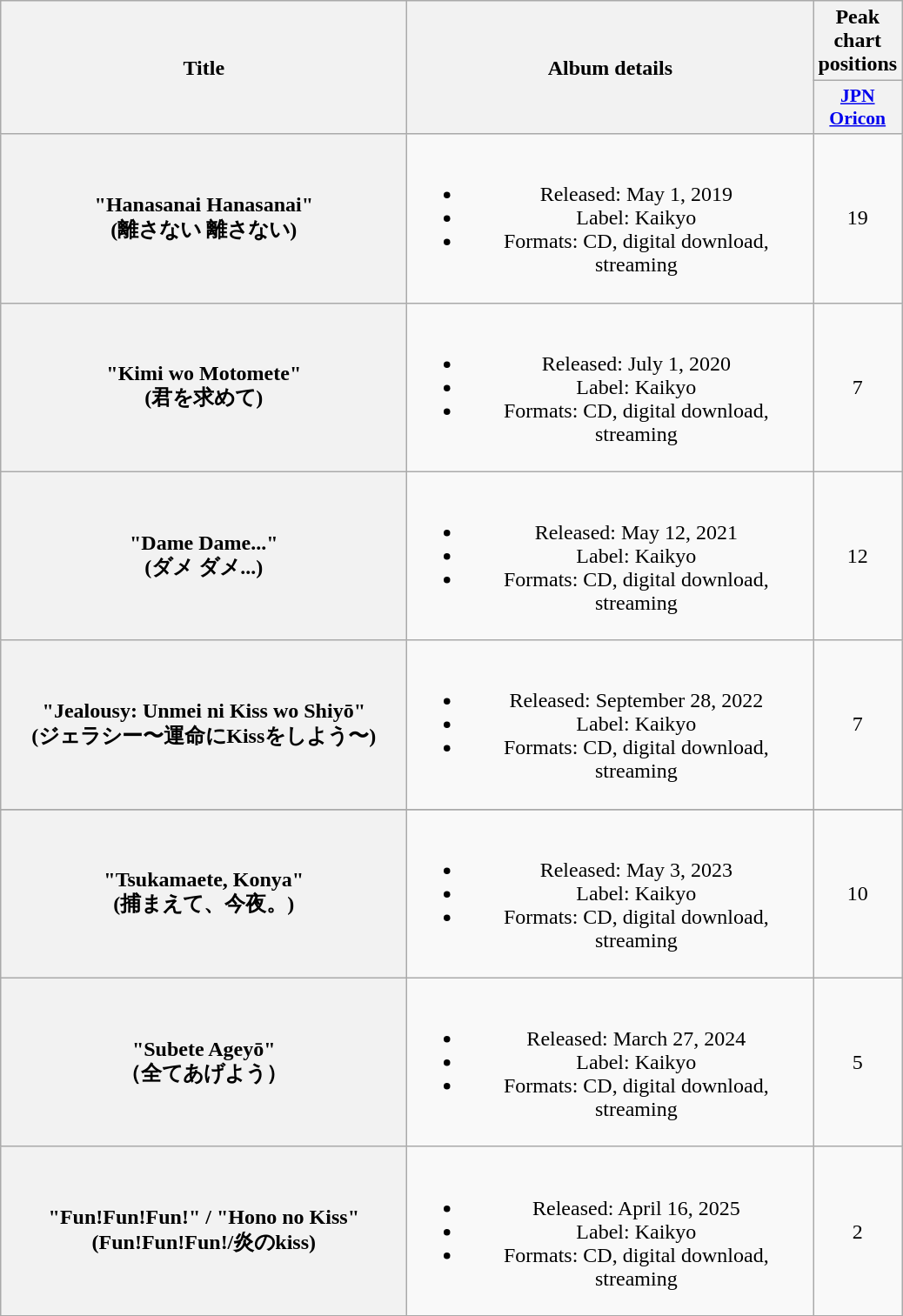<table class="wikitable plainrowheaders" style="text-align:center;">
<tr>
<th scope="col" rowspan="2" style="width:19em;">Title</th>
<th scope="col" rowspan="2" style="width:19em;">Album details</th>
<th scope="col" colspan="1">Peak<br>chart<br>positions</th>
</tr>
<tr>
<th scope="col" style="width:2.9em;font-size:90%;"><a href='#'>JPN<br>Oricon</a><br></th>
</tr>
<tr>
<th scope="row">"Hanasanai Hanasanai"<br>(離さない 離さない)</th>
<td><br><ul><li>Released: May 1, 2019</li><li>Label: Kaikyo</li><li>Formats: CD, digital download, streaming</li></ul></td>
<td>19</td>
</tr>
<tr>
<th scope="row">"Kimi wo Motomete"<br>(君を求めて)</th>
<td><br><ul><li>Released: July 1, 2020</li><li>Label: Kaikyo</li><li>Formats: CD, digital download, streaming</li></ul></td>
<td>7</td>
</tr>
<tr>
<th scope="row">"Dame Dame..."<br>(ダメ ダメ...)</th>
<td><br><ul><li>Released: May 12, 2021</li><li>Label: Kaikyo</li><li>Formats: CD, digital download, streaming</li></ul></td>
<td>12</td>
</tr>
<tr>
<th scope="row">"Jealousy: Unmei ni Kiss wo Shiyō"<br>(ジェラシー〜運命にKissをしよう〜)</th>
<td><br><ul><li>Released: September 28, 2022</li><li>Label: Kaikyo</li><li>Formats: CD, digital download, streaming</li></ul></td>
<td>7</td>
</tr>
<tr>
</tr>
<tr>
<th scope="row">"Tsukamaete, Konya"<br>(捕まえて、今夜。)</th>
<td><br><ul><li>Released: May 3, 2023</li><li>Label: Kaikyo</li><li>Formats: CD, digital download, streaming</li></ul></td>
<td>10</td>
</tr>
<tr>
<th scope="row">"Subete Ageyō"<br>（全てあげよう）</th>
<td><br><ul><li>Released: March 27, 2024</li><li>Label: Kaikyo</li><li>Formats: CD, digital download, streaming</li></ul></td>
<td>5</td>
</tr>
<tr>
<th scope="row">"Fun!Fun!Fun!" / "Hono no Kiss" <br>(Fun!Fun!Fun!/炎のkiss)</th>
<td><br><ul><li>Released: April 16, 2025</li><li>Label: Kaikyo</li><li>Formats: CD, digital download, streaming</li></ul></td>
<td>2</td>
</tr>
</table>
